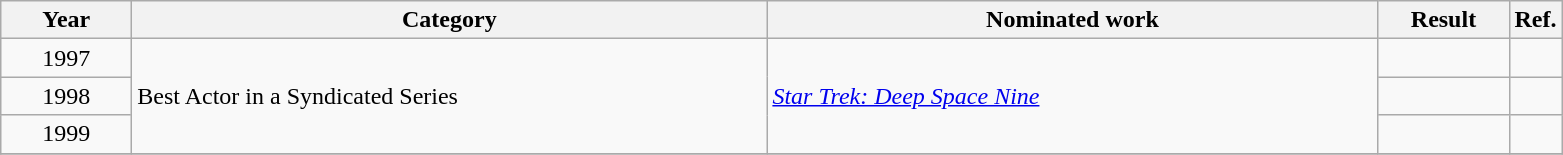<table class=wikitable>
<tr>
<th scope="col" style="width:5em;">Year</th>
<th scope="col" style="width:26em;">Category</th>
<th scope="col" style="width:25em;">Nominated work</th>
<th scope="col" style="width:5em;">Result</th>
<th>Ref.</th>
</tr>
<tr>
<td style="text-align:center;">1997</td>
<td rowspan=3>Best Actor in a Syndicated Series</td>
<td rowspan=3><em><a href='#'>Star Trek: Deep Space Nine</a></em></td>
<td></td>
<td></td>
</tr>
<tr>
<td style="text-align:center;">1998</td>
<td></td>
<td></td>
</tr>
<tr>
<td style="text-align:center;">1999</td>
<td></td>
<td></td>
</tr>
<tr>
</tr>
</table>
